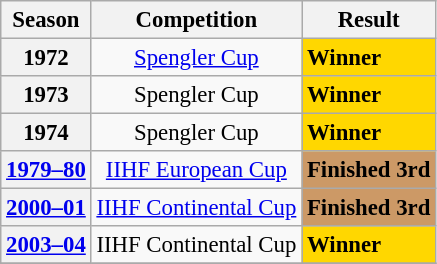<table class="wikitable collapsible" style="text-align: center; font-size: 95%">
<tr>
<th>Season</th>
<th>Competition</th>
<th>Result</th>
</tr>
<tr>
<th>1972</th>
<td><a href='#'>Spengler Cup</a></td>
<td align=left bgcolor="gold"><strong>Winner</strong></td>
</tr>
<tr>
<th>1973</th>
<td>Spengler Cup</td>
<td align=left bgcolor="gold"><strong>Winner</strong></td>
</tr>
<tr>
<th>1974</th>
<td>Spengler Cup</td>
<td align=left bgcolor="gold"><strong>Winner</strong></td>
</tr>
<tr>
<th><a href='#'>1979–80</a></th>
<td><a href='#'>IIHF European Cup</a></td>
<td align=left bgcolor="cc9966"><strong>Finished 3rd</strong></td>
</tr>
<tr>
<th><a href='#'>2000–01</a></th>
<td><a href='#'>IIHF Continental Cup</a></td>
<td align=left bgcolor="cc9966"><strong>Finished 3rd</strong></td>
</tr>
<tr>
<th><a href='#'>2003–04</a></th>
<td>IIHF Continental Cup</td>
<td align=left bgcolor="gold"><strong>Winner</strong></td>
</tr>
<tr>
</tr>
</table>
